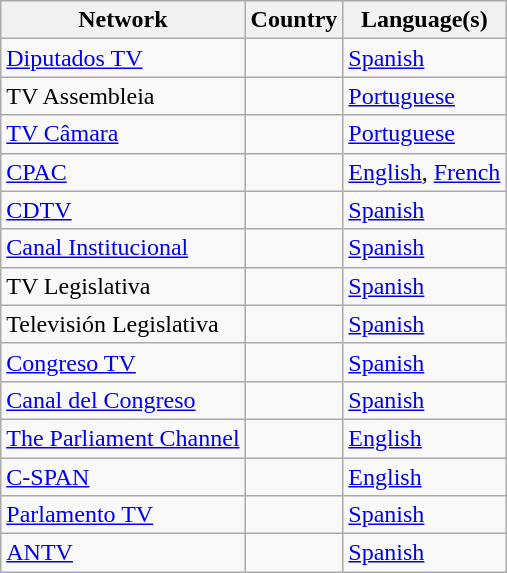<table class="wikitable sortable">
<tr>
<th>Network</th>
<th>Country</th>
<th>Language(s)</th>
</tr>
<tr>
<td><a href='#'>Diputados TV</a></td>
<td></td>
<td><a href='#'>Spanish</a></td>
</tr>
<tr>
<td>TV Assembleia</td>
<td></td>
<td><a href='#'>Portuguese</a></td>
</tr>
<tr>
<td><a href='#'>TV Câmara</a></td>
<td></td>
<td><a href='#'>Portuguese</a></td>
</tr>
<tr>
<td><a href='#'>CPAC</a></td>
<td></td>
<td><a href='#'>English</a>, <a href='#'>French</a></td>
</tr>
<tr>
<td><a href='#'>CDTV</a></td>
<td></td>
<td><a href='#'>Spanish</a></td>
</tr>
<tr>
<td><a href='#'>Canal Institucional</a></td>
<td></td>
<td><a href='#'>Spanish</a></td>
</tr>
<tr>
<td>TV Legislativa</td>
<td></td>
<td><a href='#'>Spanish</a></td>
</tr>
<tr>
<td>Televisión Legislativa</td>
<td></td>
<td><a href='#'>Spanish</a></td>
</tr>
<tr>
<td><a href='#'>Congreso TV</a></td>
<td></td>
<td><a href='#'>Spanish</a></td>
</tr>
<tr>
<td><a href='#'>Canal del Congreso</a></td>
<td></td>
<td><a href='#'>Spanish</a></td>
</tr>
<tr>
<td><a href='#'>The Parliament Channel</a></td>
<td></td>
<td><a href='#'>English</a></td>
</tr>
<tr>
<td><a href='#'>C-SPAN</a></td>
<td></td>
<td><a href='#'>English</a></td>
</tr>
<tr>
<td><a href='#'>Parlamento TV</a></td>
<td></td>
<td><a href='#'>Spanish</a></td>
</tr>
<tr>
<td><a href='#'>ANTV</a></td>
<td></td>
<td><a href='#'>Spanish</a></td>
</tr>
</table>
